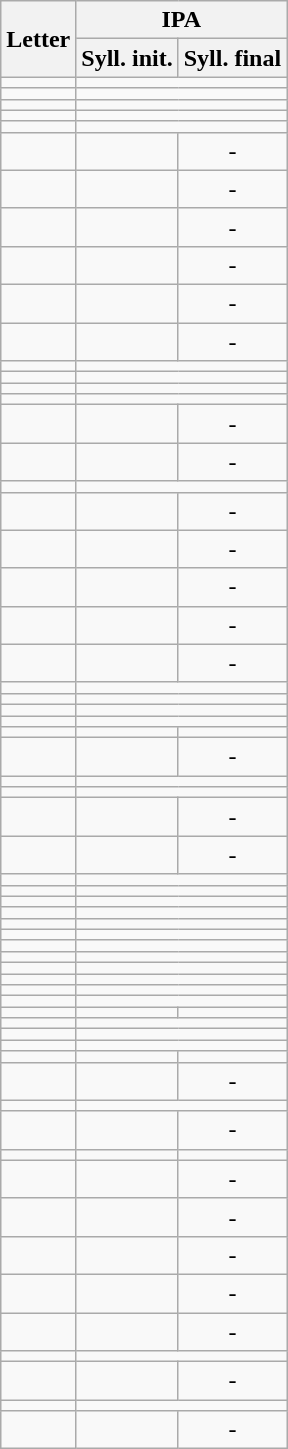<table class="wikitable" style="text-align:center">
<tr>
<th rowspan=2>Letter</th>
<th colspan=2>IPA</th>
</tr>
<tr>
<th>Syll. init.</th>
<th>Syll. final</th>
</tr>
<tr>
<td></td>
<td colspan=2></td>
</tr>
<tr>
<td></td>
<td colspan=2></td>
</tr>
<tr>
<td></td>
<td colspan=2></td>
</tr>
<tr>
<td></td>
<td colspan=2></td>
</tr>
<tr>
<td></td>
<td colspan=2></td>
</tr>
<tr>
<td></td>
<td></td>
<td>-</td>
</tr>
<tr>
<td></td>
<td></td>
<td>-</td>
</tr>
<tr>
<td></td>
<td></td>
<td>-</td>
</tr>
<tr>
<td></td>
<td></td>
<td>-</td>
</tr>
<tr>
<td></td>
<td></td>
<td>-</td>
</tr>
<tr>
<td></td>
<td></td>
<td>-</td>
</tr>
<tr>
<td></td>
<td colspan=2></td>
</tr>
<tr>
<td></td>
<td colspan=2></td>
</tr>
<tr>
<td></td>
<td colspan=2></td>
</tr>
<tr>
<td></td>
<td colspan=2></td>
</tr>
<tr>
<td></td>
<td></td>
<td>-</td>
</tr>
<tr>
<td></td>
<td></td>
<td>-</td>
</tr>
<tr>
<td></td>
<td colspan=2></td>
</tr>
<tr>
<td></td>
<td></td>
<td>-</td>
</tr>
<tr>
<td></td>
<td></td>
<td>-</td>
</tr>
<tr>
<td></td>
<td></td>
<td>-</td>
</tr>
<tr>
<td></td>
<td></td>
<td>-</td>
</tr>
<tr>
<td></td>
<td></td>
<td>-</td>
</tr>
<tr>
<td></td>
<td colspan=2></td>
</tr>
<tr>
<td></td>
<td colspan=2></td>
</tr>
<tr>
<td></td>
<td colspan=2></td>
</tr>
<tr>
<td></td>
<td colspan=2></td>
</tr>
<tr>
<td></td>
<td></td>
<td></td>
</tr>
<tr>
<td></td>
<td></td>
<td>-</td>
</tr>
<tr>
<td></td>
<td colspan=2></td>
</tr>
<tr>
<td></td>
<td colspan=2></td>
</tr>
<tr>
<td></td>
<td></td>
<td>-</td>
</tr>
<tr>
<td></td>
<td></td>
<td>-</td>
</tr>
<tr>
<td></td>
<td colspan=2></td>
</tr>
<tr>
<td></td>
<td colspan=2></td>
</tr>
<tr>
<td></td>
<td colspan=2></td>
</tr>
<tr>
<td></td>
<td colspan=2></td>
</tr>
<tr>
<td></td>
<td colspan=2></td>
</tr>
<tr>
<td></td>
<td colspan=2></td>
</tr>
<tr>
<td></td>
<td colspan=2></td>
</tr>
<tr>
<td></td>
<td colspan=2></td>
</tr>
<tr>
<td></td>
<td colspan=2></td>
</tr>
<tr>
<td></td>
<td colspan=2></td>
</tr>
<tr>
<td></td>
<td colspan=2></td>
</tr>
<tr>
<td></td>
<td colspan=2></td>
</tr>
<tr>
<td></td>
<td></td>
<td></td>
</tr>
<tr>
<td></td>
<td colspan=2></td>
</tr>
<tr>
<td></td>
<td colspan=2></td>
</tr>
<tr>
<td></td>
<td colspan=2></td>
</tr>
<tr>
<td></td>
<td></td>
<td></td>
</tr>
<tr>
<td></td>
<td></td>
<td>-</td>
</tr>
<tr>
<td></td>
<td colspan=2></td>
</tr>
<tr>
<td></td>
<td></td>
<td>-</td>
</tr>
<tr>
<td></td>
<td></td>
<td></td>
</tr>
<tr>
<td></td>
<td></td>
<td>-</td>
</tr>
<tr>
<td></td>
<td></td>
<td>-</td>
</tr>
<tr>
<td></td>
<td></td>
<td>-</td>
</tr>
<tr>
<td></td>
<td></td>
<td>-</td>
</tr>
<tr>
<td></td>
<td></td>
<td>-</td>
</tr>
<tr>
<td></td>
<td colspan=2></td>
</tr>
<tr>
<td></td>
<td></td>
<td>-</td>
</tr>
<tr>
<td></td>
<td colspan=2></td>
</tr>
<tr>
<td></td>
<td></td>
<td>-</td>
</tr>
</table>
